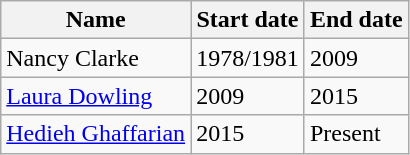<table class="wikitable sortable">
<tr>
<th>Name</th>
<th>Start date</th>
<th>End date</th>
</tr>
<tr>
<td>Nancy Clarke</td>
<td>1978/1981</td>
<td>2009</td>
</tr>
<tr>
<td><a href='#'>Laura Dowling</a></td>
<td>2009</td>
<td>2015</td>
</tr>
<tr>
<td><a href='#'>Hedieh Ghaffarian</a></td>
<td>2015</td>
<td>Present</td>
</tr>
</table>
